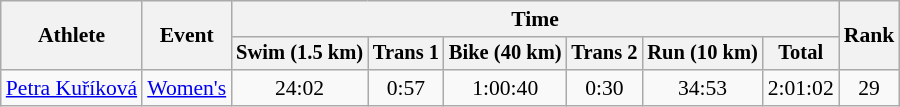<table class=wikitable style="font-size:90%;text-align:center">
<tr>
<th rowspan=2>Athlete</th>
<th rowspan=2>Event</th>
<th colspan=6>Time</th>
<th rowspan=2>Rank</th>
</tr>
<tr style="font-size:95%">
<th>Swim (1.5 km)</th>
<th>Trans 1</th>
<th>Bike (40 km)</th>
<th>Trans 2</th>
<th>Run (10 km)</th>
<th>Total</th>
</tr>
<tr>
<td align=left><a href='#'>Petra Kuříková</a></td>
<td align=left><a href='#'>Women's</a></td>
<td>24:02</td>
<td>0:57</td>
<td>1:00:40</td>
<td>0:30</td>
<td>34:53</td>
<td>2:01:02</td>
<td>29</td>
</tr>
</table>
